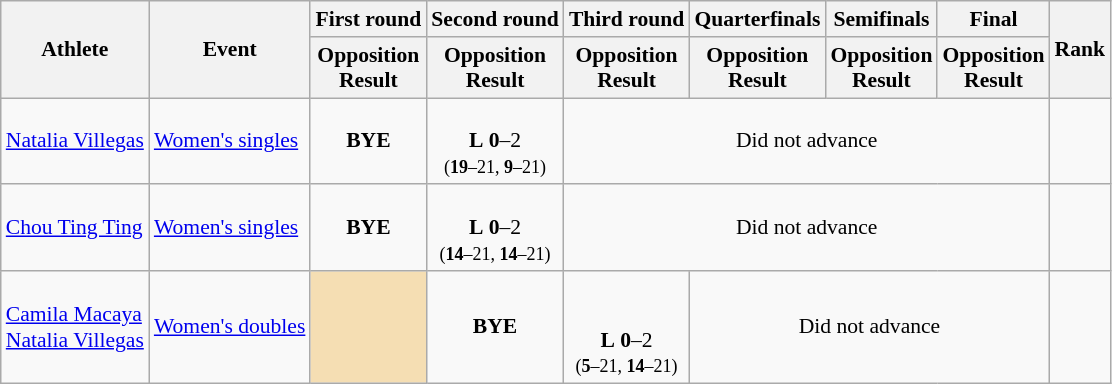<table class="wikitable" style="font-size:90%">
<tr>
<th rowspan="2">Athlete</th>
<th rowspan="2">Event</th>
<th>First round</th>
<th>Second round</th>
<th>Third round</th>
<th>Quarterfinals</th>
<th>Semifinals</th>
<th>Final</th>
<th rowspan="2">Rank</th>
</tr>
<tr>
<th>Opposition<br>Result</th>
<th>Opposition<br>Result</th>
<th>Opposition<br>Result</th>
<th>Opposition<br>Result</th>
<th>Opposition<br>Result</th>
<th>Opposition<br>Result</th>
</tr>
<tr>
<td><a href='#'>Natalia Villegas</a></td>
<td><a href='#'>Women's singles</a></td>
<td align=center><strong>BYE</strong></td>
<td align=center><br> <strong>L</strong> <strong>0</strong>–2<br><small>(<strong>19</strong>–21, <strong>9</strong>–21)</small></td>
<td align=center colspan=4>Did not advance</td>
<td align=center></td>
</tr>
<tr>
<td><a href='#'>Chou Ting Ting</a></td>
<td><a href='#'>Women's singles</a></td>
<td align=center><strong>BYE</strong></td>
<td align=center><br> <strong>L</strong> <strong>0</strong>–2<br><small>(<strong>14</strong>–21, <strong>14</strong>–21)</small></td>
<td align=center colspan=4>Did not advance</td>
<td align=center></td>
</tr>
<tr>
<td><a href='#'>Camila Macaya</a><br><a href='#'>Natalia Villegas</a></td>
<td><a href='#'>Women's doubles</a></td>
<td align=center bgcolor=wheat></td>
<td align=center><strong>BYE</strong></td>
<td align=center><br><br> <strong>L</strong> <strong>0</strong>–2<br><small>(<strong>5</strong>–21, <strong>14</strong>–21)</small></td>
<td align=center colspan=3>Did not advance</td>
<td align=center></td>
</tr>
</table>
